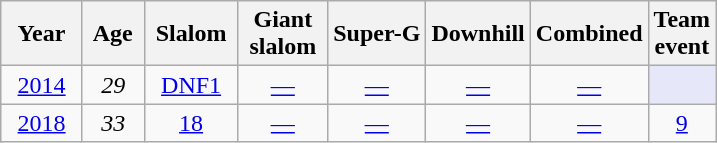<table class=wikitable style="text-align:center">
<tr>
<th>  Year  </th>
<th> Age </th>
<th> Slalom </th>
<th> Giant <br> slalom </th>
<th>Super-G</th>
<th>Downhill</th>
<th>Combined</th>
<th>Team<br>event</th>
</tr>
<tr>
<td><a href='#'>2014</a></td>
<td><em>29</em></td>
<td><a href='#'>DNF1</a></td>
<td><a href='#'>—</a></td>
<td><a href='#'>—</a></td>
<td><a href='#'>—</a></td>
<td><a href='#'>—</a></td>
<td bgcolor="E6E8FA"><em></em></td>
</tr>
<tr>
<td><a href='#'>2018</a></td>
<td><em>33</em></td>
<td><a href='#'>18</a></td>
<td><a href='#'>—</a></td>
<td><a href='#'>—</a></td>
<td><a href='#'>—</a></td>
<td><a href='#'>—</a></td>
<td><a href='#'>9</a></td>
</tr>
</table>
